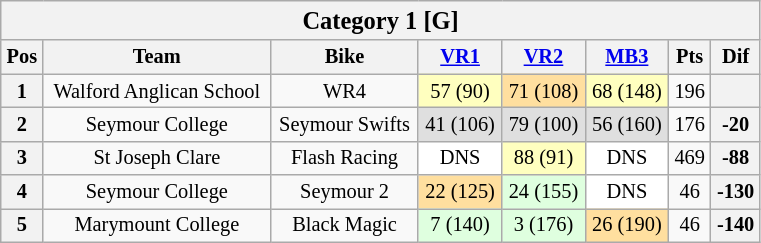<table class="wikitable collapsible collapsed" style="font-size: 85%; text-align:center">
<tr>
<th colspan="8" width="500"><big>Category 1 [G]</big></th>
</tr>
<tr>
<th valign="middle">Pos</th>
<th valign="middle">Team</th>
<th valign="middle">Bike</th>
<th><a href='#'>VR1</a><br></th>
<th><a href='#'>VR2</a><br></th>
<th><a href='#'>MB3</a><br></th>
<th valign="middle">Pts</th>
<th valign="middle">Dif</th>
</tr>
<tr>
<th>1</th>
<td> Walford Anglican School</td>
<td>WR4</td>
<td bgcolor="#FFFFBF">57 (90)</td>
<td bgcolor="#ffdf9f">71 (108)</td>
<td bgcolor="#FFFFBF">68 (148)</td>
<td>196</td>
<th></th>
</tr>
<tr>
<th>2</th>
<td> Seymour College</td>
<td>Seymour Swifts</td>
<td bgcolor="#dfdfdf">41 (106)</td>
<td bgcolor="#dfdfdf">79 (100)</td>
<td bgcolor="#dfdfdf">56 (160)</td>
<td>176</td>
<th>-20</th>
</tr>
<tr>
<th>3</th>
<td> St Joseph Clare</td>
<td>Flash Racing</td>
<td bgcolor="#ffffff">DNS</td>
<td bgcolor="#FFFFBF">88 (91)</td>
<td bgcolor="#ffffff">DNS</td>
<td>469</td>
<th>-88</th>
</tr>
<tr>
<th>4</th>
<td> Seymour College</td>
<td>Seymour 2</td>
<td bgcolor="#ffdf9f">22 (125)</td>
<td bgcolor="#dfffdf">24 (155)</td>
<td bgcolor="#ffffff">DNS</td>
<td>46</td>
<th>-130</th>
</tr>
<tr>
<th>5</th>
<td> Marymount College</td>
<td>Black Magic</td>
<td bgcolor="#dfffdf">7 (140)</td>
<td bgcolor="#dfffdf">3 (176)</td>
<td bgcolor="#ffdf9f">26 (190)</td>
<td>46</td>
<th>-140</th>
</tr>
</table>
